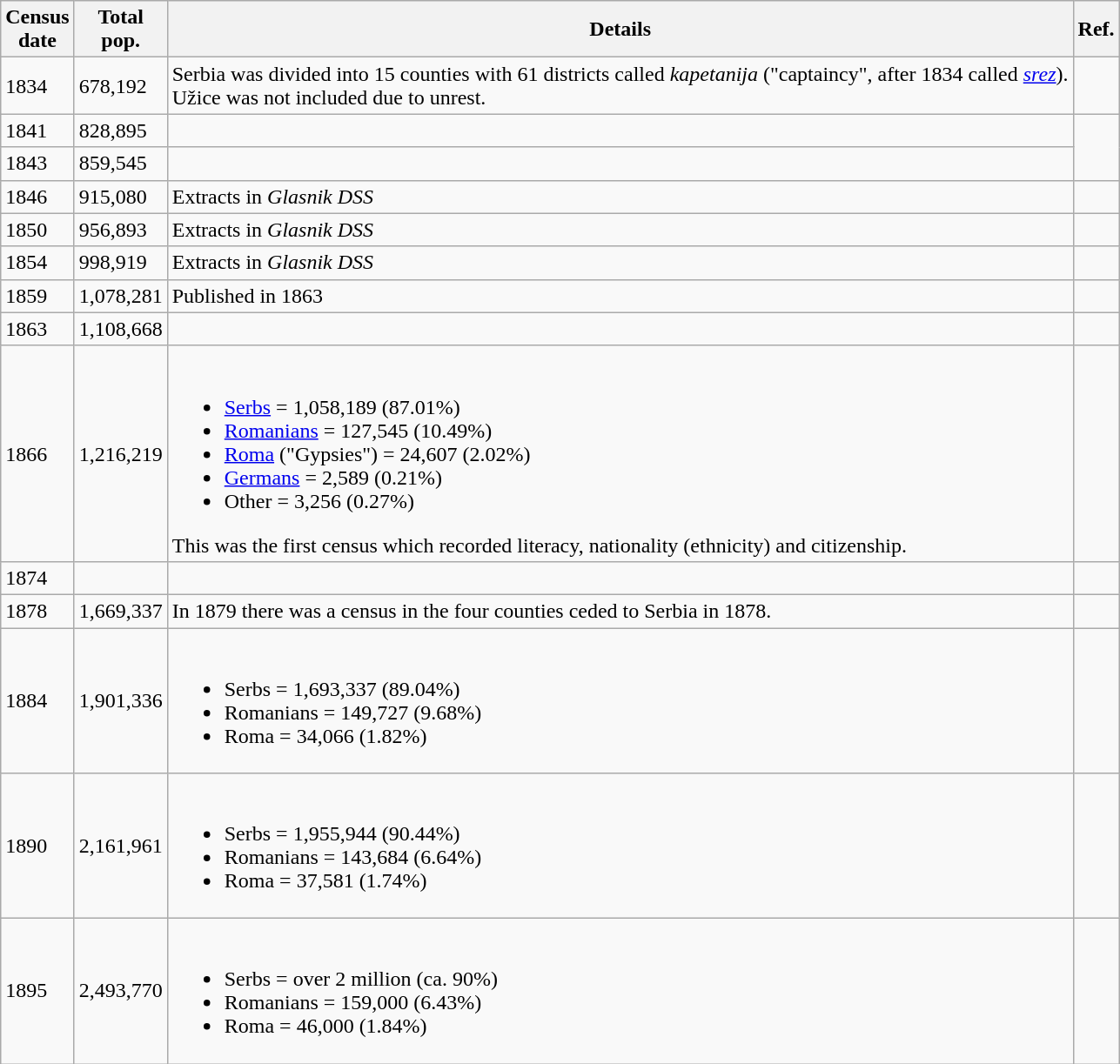<table class="wikitable col2right">
<tr>
<th>Census<br>date</th>
<th>Total<br>pop.</th>
<th>Details</th>
<th>Ref.</th>
</tr>
<tr>
<td>1834</td>
<td>678,192</td>
<td>Serbia was divided into 15 counties with 61 districts called <em>kapetanija</em> ("captaincy", after 1834 called <em><a href='#'>srez</a></em>).<br>Užice was not included due to unrest.</td>
<td></td>
</tr>
<tr>
<td>1841</td>
<td>828,895</td>
<td></td>
</tr>
<tr>
<td>1843</td>
<td>859,545</td>
<td></td>
</tr>
<tr>
<td>1846</td>
<td>915,080</td>
<td>Extracts in <em>Glasnik DSS</em></td>
<td></td>
</tr>
<tr>
<td>1850</td>
<td>956,893</td>
<td>Extracts in <em>Glasnik DSS</em></td>
<td></td>
</tr>
<tr>
<td>1854</td>
<td>998,919</td>
<td>Extracts in <em>Glasnik DSS</em></td>
<td></td>
</tr>
<tr>
<td>1859</td>
<td>1,078,281</td>
<td>Published in 1863</td>
<td></td>
</tr>
<tr>
<td>1863</td>
<td>1,108,668</td>
<td></td>
<td></td>
</tr>
<tr>
<td>1866</td>
<td>1,216,219</td>
<td><br><ul><li><a href='#'>Serbs</a> = 1,058,189 (87.01%)</li><li><a href='#'>Romanians</a> = 127,545 (10.49%)</li><li><a href='#'>Roma</a> ("Gypsies") = 24,607 (2.02%)</li><li><a href='#'>Germans</a> = 2,589 (0.21%)</li><li>Other = 3,256 (0.27%)</li></ul>This was the first census which recorded literacy, nationality (ethnicity) and citizenship.</td>
<td></td>
</tr>
<tr>
<td>1874</td>
<td></td>
<td></td>
</tr>
<tr>
<td>1878</td>
<td>1,669,337</td>
<td>In 1879 there was a census in the four counties ceded to Serbia in 1878.</td>
<td></td>
</tr>
<tr>
<td>1884</td>
<td>1,901,336</td>
<td><br><ul><li>Serbs = 1,693,337 (89.04%)</li><li>Romanians = 149,727 (9.68%)</li><li>Roma = 34,066 (1.82%)</li></ul></td>
<td></td>
</tr>
<tr>
<td>1890</td>
<td>2,161,961</td>
<td><br><ul><li>Serbs = 1,955,944 (90.44%)</li><li>Romanians = 143,684 (6.64%)</li><li>Roma = 37,581 (1.74%)</li></ul></td>
</tr>
<tr>
<td>1895</td>
<td>2,493,770</td>
<td><br><ul><li>Serbs = over 2 million (ca. 90%)</li><li>Romanians = 159,000 (6.43%)</li><li>Roma = 46,000 (1.84%)</li></ul></td>
<td></td>
</tr>
</table>
